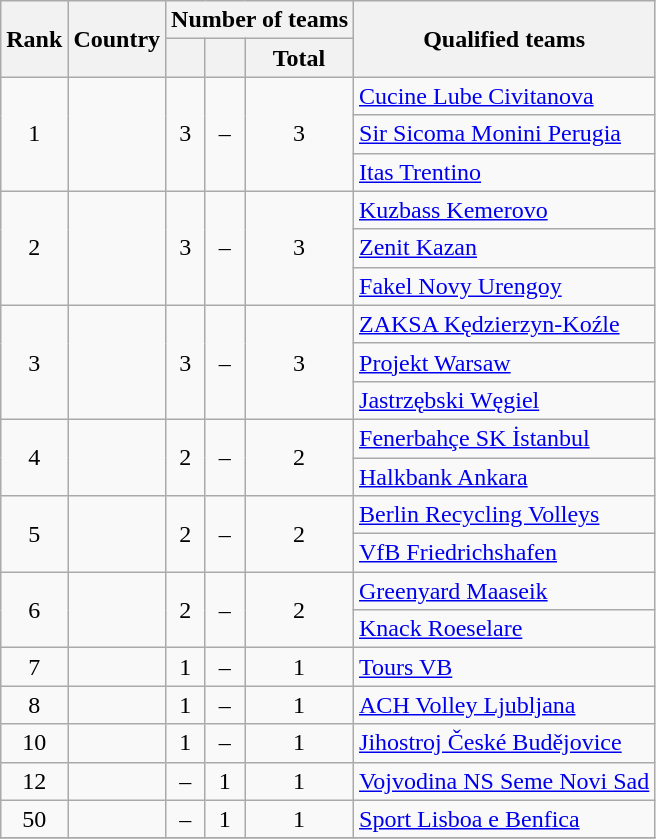<table class="wikitable" style="text-align:left">
<tr>
<th rowspan=2>Rank</th>
<th rowspan=2>Country</th>
<th colspan=3>Number of teams</th>
<th rowspan=2>Qualified teams</th>
</tr>
<tr>
<th></th>
<th></th>
<th>Total</th>
</tr>
<tr>
<td rowspan="3" align="center">1</td>
<td rowspan="3"></td>
<td rowspan="3" align="center">3</td>
<td rowspan="3" align="center">–</td>
<td align="center" rowspan="3">3</td>
<td><a href='#'>Cucine Lube Civitanova</a></td>
</tr>
<tr>
<td><a href='#'>Sir Sicoma Monini Perugia</a></td>
</tr>
<tr>
<td><a href='#'>Itas Trentino</a></td>
</tr>
<tr>
<td rowspan="3" align="center">2</td>
<td rowspan="3"></td>
<td rowspan="3" align="center">3</td>
<td rowspan="3" align="center">–</td>
<td align="center" rowspan="3">3</td>
<td><a href='#'>Kuzbass Kemerovo</a></td>
</tr>
<tr>
<td><a href='#'> Zenit Kazan</a></td>
</tr>
<tr>
<td><a href='#'>Fakel Novy Urengoy</a></td>
</tr>
<tr>
<td rowspan="3" align="center">3</td>
<td rowspan="3"></td>
<td rowspan="3" align="center">3</td>
<td rowspan="3" align="center">–</td>
<td align="center" rowspan="3">3</td>
<td><a href='#'>ZAKSA Kędzierzyn-Koźle</a></td>
</tr>
<tr>
<td><a href='#'>Projekt Warsaw</a></td>
</tr>
<tr>
<td><a href='#'>Jastrzębski Węgiel</a></td>
</tr>
<tr>
<td rowspan="2" align="center">4</td>
<td rowspan="2"></td>
<td rowspan="2" align="center">2</td>
<td rowspan="2" align="center">–</td>
<td align="center" rowspan="2">2</td>
<td><a href='#'>Fenerbahçe SK İstanbul</a></td>
</tr>
<tr>
<td><a href='#'>Halkbank Ankara</a></td>
</tr>
<tr>
<td rowspan="2" align="center">5</td>
<td rowspan="2"></td>
<td rowspan="2" align="center">2</td>
<td rowspan="2" align="center">–</td>
<td align="center" rowspan="2">2</td>
<td><a href='#'>Berlin Recycling Volleys</a></td>
</tr>
<tr>
<td><a href='#'>VfB Friedrichshafen</a></td>
</tr>
<tr>
<td rowspan="2" align="center">6</td>
<td rowspan="2"></td>
<td rowspan="2" align="center">2</td>
<td rowspan="2" align="center">–</td>
<td align="center" rowspan="2">2</td>
<td><a href='#'>Greenyard Maaseik</a></td>
</tr>
<tr>
<td><a href='#'>Knack Roeselare</a></td>
</tr>
<tr>
<td align="center">7</td>
<td></td>
<td align="center">1</td>
<td align="center">–</td>
<td align="center">1</td>
<td><a href='#'>Tours VB</a></td>
</tr>
<tr>
<td align="center">8</td>
<td></td>
<td align="center">1</td>
<td align="center">–</td>
<td align="center">1</td>
<td><a href='#'>ACH Volley Ljubljana</a></td>
</tr>
<tr>
<td align="center">10</td>
<td></td>
<td align="center">1</td>
<td align="center">–</td>
<td align="center">1</td>
<td><a href='#'>Jihostroj České Budějovice</a></td>
</tr>
<tr>
<td align="center">12</td>
<td></td>
<td align="center">–</td>
<td align="center">1</td>
<td align="center">1</td>
<td><a href='#'>Vojvodina NS Seme Novi Sad</a></td>
</tr>
<tr>
<td align="center">50</td>
<td></td>
<td align="center">–</td>
<td align="center">1</td>
<td align="center">1</td>
<td><a href='#'>Sport Lisboa e Benfica</a></td>
</tr>
<tr>
</tr>
</table>
